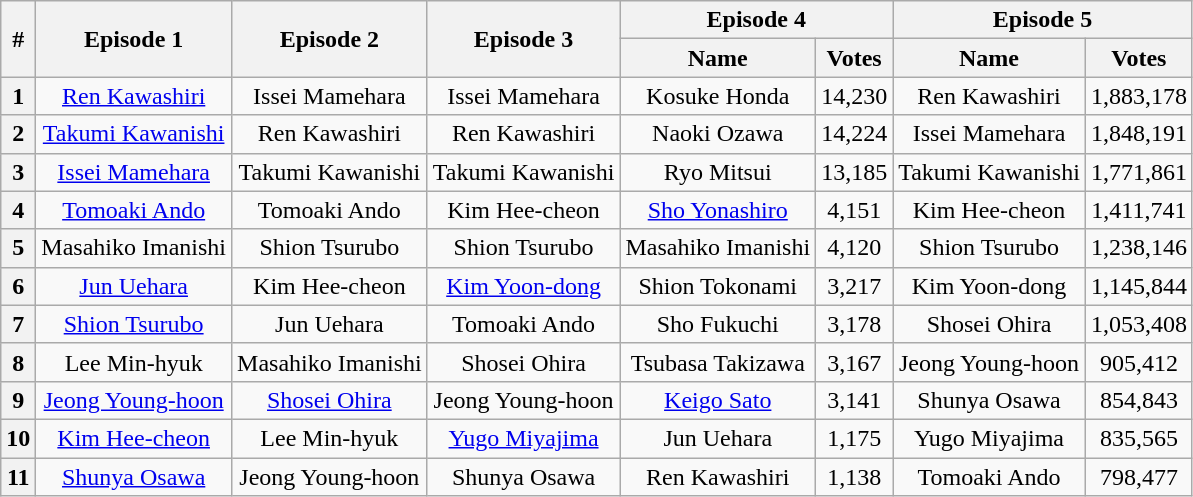<table class="wikitable sortable" style="text-align:center">
<tr>
<th scope="col" rowspan="2">#</th>
<th scope="col" rowspan="2">Episode 1<br></th>
<th scope="col" rowspan="2">Episode 2<br></th>
<th scope="col" rowspan="2">Episode 3<br></th>
<th scope="col" colspan="2">Episode 4<br></th>
<th scope="col" colspan="2">Episode 5<br></th>
</tr>
<tr>
<th scope="col">Name</th>
<th scope="col">Votes</th>
<th scope="col">Name</th>
<th scope="col">Votes</th>
</tr>
<tr>
<th scope="row">1</th>
<td><a href='#'>Ren Kawashiri</a></td>
<td>Issei Mamehara</td>
<td>Issei Mamehara</td>
<td>Kosuke Honda</td>
<td>14,230</td>
<td>Ren Kawashiri</td>
<td>1,883,178</td>
</tr>
<tr>
<th scope="row">2</th>
<td><a href='#'>Takumi Kawanishi</a></td>
<td>Ren Kawashiri</td>
<td>Ren Kawashiri</td>
<td>Naoki Ozawa</td>
<td>14,224</td>
<td>Issei Mamehara</td>
<td>1,848,191</td>
</tr>
<tr>
<th scope="row">3</th>
<td><a href='#'>Issei Mamehara</a></td>
<td>Takumi Kawanishi</td>
<td>Takumi Kawanishi</td>
<td>Ryo Mitsui</td>
<td>13,185</td>
<td>Takumi Kawanishi</td>
<td>1,771,861</td>
</tr>
<tr>
<th scope="row">4</th>
<td><a href='#'>Tomoaki Ando</a></td>
<td>Tomoaki Ando</td>
<td>Kim Hee-cheon</td>
<td><a href='#'>Sho Yonashiro</a></td>
<td>4,151</td>
<td>Kim Hee-cheon</td>
<td>1,411,741</td>
</tr>
<tr>
<th scope="row">5</th>
<td>Masahiko Imanishi</td>
<td>Shion Tsurubo</td>
<td>Shion Tsurubo</td>
<td>Masahiko Imanishi</td>
<td>4,120</td>
<td>Shion Tsurubo</td>
<td>1,238,146</td>
</tr>
<tr>
<th scope="row">6</th>
<td><a href='#'>Jun Uehara</a></td>
<td>Kim Hee-cheon</td>
<td><a href='#'>Kim Yoon-dong</a></td>
<td>Shion Tokonami</td>
<td>3,217</td>
<td>Kim Yoon-dong</td>
<td>1,145,844</td>
</tr>
<tr>
<th scope="row">7</th>
<td><a href='#'>Shion Tsurubo</a></td>
<td>Jun Uehara</td>
<td>Tomoaki Ando</td>
<td>Sho Fukuchi</td>
<td>3,178</td>
<td>Shosei Ohira</td>
<td>1,053,408</td>
</tr>
<tr>
<th scope="row">8</th>
<td>Lee Min-hyuk</td>
<td>Masahiko Imanishi</td>
<td>Shosei Ohira</td>
<td>Tsubasa Takizawa</td>
<td>3,167</td>
<td>Jeong Young-hoon</td>
<td>905,412</td>
</tr>
<tr>
<th scope="row">9</th>
<td><a href='#'>Jeong Young-hoon</a></td>
<td><a href='#'>Shosei Ohira</a></td>
<td>Jeong Young-hoon</td>
<td><a href='#'>Keigo Sato</a></td>
<td>3,141</td>
<td>Shunya Osawa</td>
<td>854,843</td>
</tr>
<tr>
<th scope="row">10</th>
<td><a href='#'>Kim Hee-cheon</a></td>
<td>Lee Min-hyuk</td>
<td><a href='#'>Yugo Miyajima</a></td>
<td>Jun Uehara</td>
<td>1,175</td>
<td>Yugo Miyajima</td>
<td>835,565</td>
</tr>
<tr>
<th scope="row">11</th>
<td><a href='#'>Shunya Osawa</a></td>
<td>Jeong Young-hoon</td>
<td>Shunya Osawa</td>
<td>Ren Kawashiri</td>
<td>1,138</td>
<td>Tomoaki Ando</td>
<td>798,477</td>
</tr>
</table>
